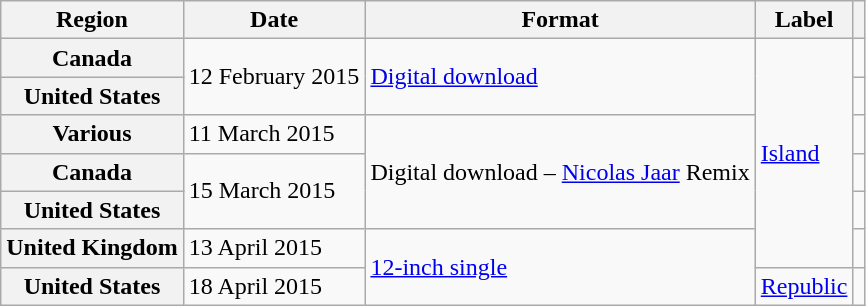<table class="wikitable plainrowheaders">
<tr>
<th scope="col">Region</th>
<th scope="col">Date</th>
<th scope="col">Format</th>
<th scope="col">Label</th>
<th scope="col"></th>
</tr>
<tr>
<th scope="row">Canada</th>
<td rowspan="2">12 February 2015</td>
<td rowspan="2"><a href='#'>Digital download</a></td>
<td rowspan="6"><a href='#'>Island</a></td>
<td align="center"></td>
</tr>
<tr>
<th scope="row">United States</th>
<td align="center"></td>
</tr>
<tr>
<th scope="row">Various</th>
<td>11 March 2015</td>
<td rowspan="3">Digital download – <a href='#'>Nicolas Jaar</a> Remix</td>
<td align="center"></td>
</tr>
<tr>
<th scope="row">Canada</th>
<td rowspan="2">15 March 2015</td>
<td align="center"></td>
</tr>
<tr>
<th scope="row">United States</th>
<td align="center"></td>
</tr>
<tr>
<th scope="row">United Kingdom</th>
<td>13 April 2015</td>
<td rowspan="2"><a href='#'>12-inch single</a></td>
<td align="center"></td>
</tr>
<tr>
<th scope="row">United States</th>
<td>18 April 2015</td>
<td><a href='#'>Republic</a></td>
<td align="center"></td>
</tr>
</table>
